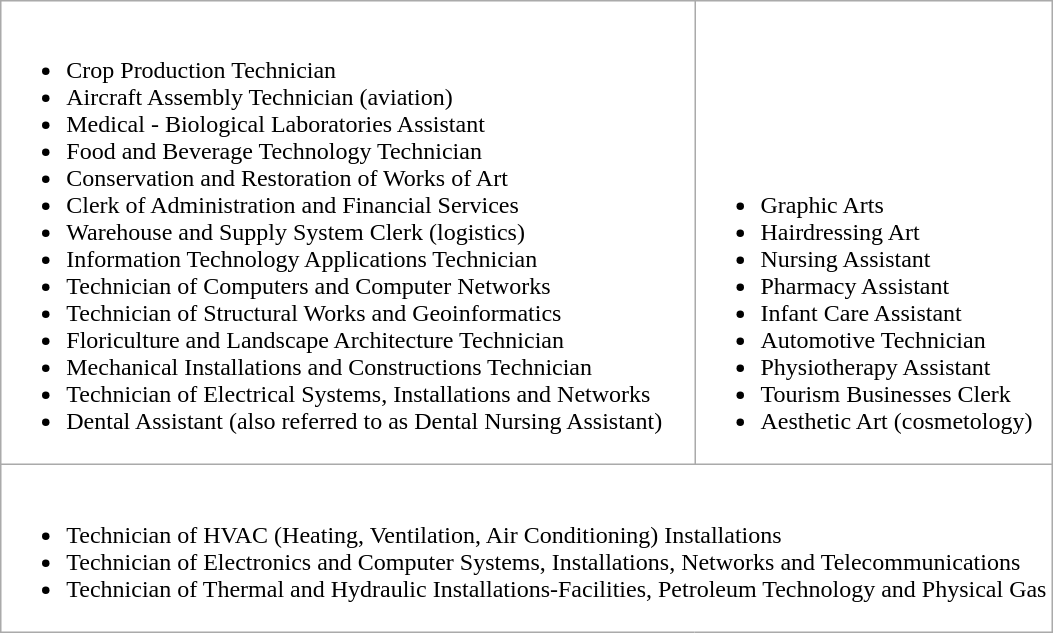<table class="wikitable" style="background:transparent;">
<tr>
<td style="vertical-align: bottom;"><br><ul><li>Crop Production Technician</li><li>Aircraft Assembly Technician (aviation)</li><li>Medical - Biological Laboratories Assistant</li><li>Food and Beverage Technology Technician</li><li>Conservation and Restoration of Works of Art</li><li>Clerk of Administration and Financial Services</li><li>Warehouse and Supply System Clerk (logistics)</li><li>Information Technology Applications Technician</li><li>Technician of Computers and Computer Networks</li><li>Technician of Structural Works and Geoinformatics</li><li>Floriculture and Landscape Architecture Technician</li><li>Mechanical Installations and Constructions Technician</li><li>Technician of Electrical Systems, Installations and Networks</li><li>Dental Assistant (also referred to as Dental Nursing Assistant)</li></ul></td>
<td style="vertical-align: bottom;"><br><ul><li>Graphic Arts</li><li>Hairdressing Art</li><li>Nursing Assistant</li><li>Pharmacy Assistant</li><li>Infant Care Assistant</li><li>Automotive Technician</li><li>Physiotherapy Assistant</li><li>Tourism Businesses Clerk</li><li>Aesthetic Art (cosmetology)</li></ul></td>
</tr>
<tr>
<td style="vertical-align: bottom;" colspan="2"><br><ul><li>Technician of HVAC (Heating, Ventilation, Air Conditioning) Installations</li><li>Technician of Electronics and Computer Systems, Installations, Networks and Telecommunications</li><li>Technician of Thermal and Hydraulic Installations-Facilities, Petroleum Technology and Physical Gas</li></ul></td>
</tr>
</table>
